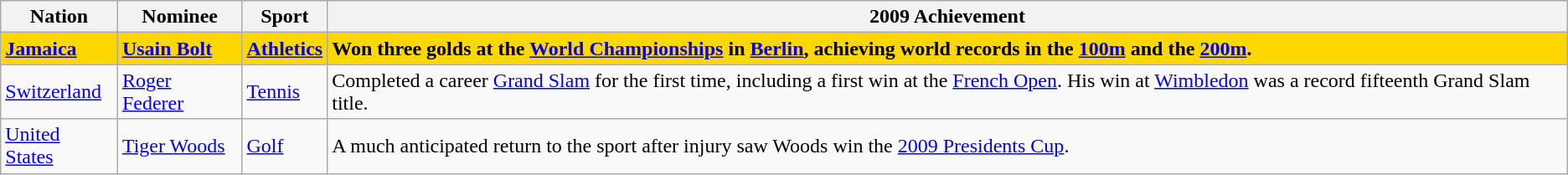<table class="wikitable">
<tr>
<th>Nation</th>
<th>Nominee</th>
<th>Sport</th>
<th>2009 Achievement</th>
</tr>
<tr style="font-weight:bold; background:gold;">
<td><a href='#'>Jamaica</a></td>
<td><a href='#'>Usain Bolt</a></td>
<td><a href='#'>Athletics</a></td>
<td>Won three golds at the <a href='#'>World Championships</a> in <a href='#'>Berlin</a>, achieving world records in the <a href='#'>100m</a> and the <a href='#'>200m</a>.</td>
</tr>
<tr>
<td><a href='#'>Switzerland</a></td>
<td><a href='#'>Roger Federer</a></td>
<td><a href='#'>Tennis</a></td>
<td>Completed a career <a href='#'>Grand Slam</a> for the first time, including a first win at the <a href='#'>French Open</a>. His win at <a href='#'>Wimbledon</a> was a record fifteenth Grand Slam title.</td>
</tr>
<tr>
<td><a href='#'>United States</a></td>
<td><a href='#'>Tiger Woods</a></td>
<td><a href='#'>Golf</a></td>
<td>A much anticipated return to the sport after injury saw Woods win the <a href='#'>2009 Presidents Cup</a>.</td>
</tr>
</table>
